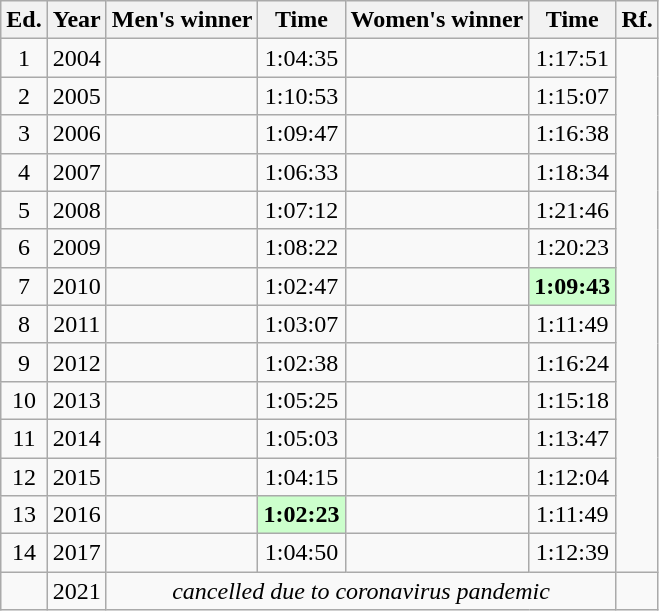<table class="wikitable sortable" style="text-align:center">
<tr>
<th class="unsortable">Ed.</th>
<th>Year</th>
<th>Men's winner</th>
<th>Time</th>
<th>Women's winner</th>
<th>Time</th>
<th class="unsortable">Rf.</th>
</tr>
<tr>
<td>1</td>
<td>2004</td>
<td align="left"></td>
<td>1:04:35</td>
<td align="left"></td>
<td>1:17:51</td>
</tr>
<tr>
<td>2</td>
<td>2005</td>
<td align="left"></td>
<td>1:10:53</td>
<td align="left"></td>
<td>1:15:07</td>
</tr>
<tr>
<td>3</td>
<td>2006</td>
<td align="left"></td>
<td>1:09:47</td>
<td align="left"></td>
<td>1:16:38</td>
</tr>
<tr>
<td>4</td>
<td>2007</td>
<td align="left"></td>
<td>1:06:33</td>
<td align="left"></td>
<td>1:18:34</td>
</tr>
<tr>
<td>5</td>
<td>2008</td>
<td align="left"></td>
<td>1:07:12</td>
<td align="left"></td>
<td>1:21:46</td>
</tr>
<tr>
<td>6</td>
<td>2009</td>
<td align="left"></td>
<td>1:08:22</td>
<td align="left"></td>
<td>1:20:23</td>
</tr>
<tr>
<td>7</td>
<td>2010</td>
<td align="left"></td>
<td>1:02:47</td>
<td align="left"></td>
<td bgcolor="#CCFFCC"><strong>1:09:43</strong></td>
</tr>
<tr>
<td>8</td>
<td>2011</td>
<td align="left"></td>
<td>1:03:07</td>
<td align="left"></td>
<td>1:11:49</td>
</tr>
<tr>
<td>9</td>
<td>2012</td>
<td align="left"></td>
<td>1:02:38</td>
<td align="left"></td>
<td>1:16:24</td>
</tr>
<tr>
<td>10</td>
<td>2013</td>
<td align="left"></td>
<td>1:05:25</td>
<td align="left"></td>
<td>1:15:18</td>
</tr>
<tr>
<td>11</td>
<td>2014</td>
<td align="left"></td>
<td>1:05:03</td>
<td align="left"></td>
<td>1:13:47</td>
</tr>
<tr>
<td>12</td>
<td>2015</td>
<td align="left"></td>
<td>1:04:15</td>
<td align="left"></td>
<td>1:12:04</td>
</tr>
<tr>
<td>13</td>
<td>2016</td>
<td align="left"></td>
<td bgcolor="#CCFFCC"><strong>1:02:23</strong></td>
<td align="left"></td>
<td>1:11:49</td>
</tr>
<tr>
<td>14</td>
<td>2017</td>
<td align="left"></td>
<td>1:04:50</td>
<td align="left"></td>
<td>1:12:39</td>
</tr>
<tr>
<td></td>
<td>2021</td>
<td colspan="4" align="center" data-sort-value=""><em>cancelled due to coronavirus pandemic</em></td>
<td></td>
</tr>
</table>
